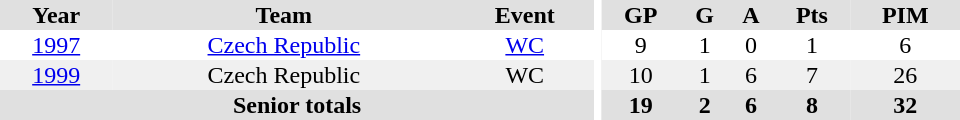<table border="0" cellpadding="1" cellspacing="0" ID="Table3" style="text-align:center; width:40em">
<tr ALIGN="center" bgcolor="#e0e0e0">
<th>Year</th>
<th>Team</th>
<th>Event</th>
<th rowspan="99" bgcolor="#ffffff"></th>
<th>GP</th>
<th>G</th>
<th>A</th>
<th>Pts</th>
<th>PIM</th>
</tr>
<tr>
<td><a href='#'>1997</a></td>
<td><a href='#'>Czech Republic</a></td>
<td><a href='#'>WC</a></td>
<td>9</td>
<td>1</td>
<td>0</td>
<td>1</td>
<td>6</td>
</tr>
<tr bgcolor="#f0f0f0">
<td><a href='#'>1999</a></td>
<td>Czech Republic</td>
<td>WC</td>
<td>10</td>
<td>1</td>
<td>6</td>
<td>7</td>
<td>26</td>
</tr>
<tr bgcolor="#e0e0e0">
<th colspan="3">Senior totals</th>
<th>19</th>
<th>2</th>
<th>6</th>
<th>8</th>
<th>32</th>
</tr>
</table>
